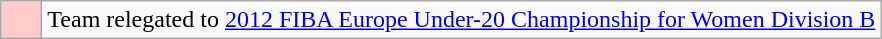<table class="wikitable">
<tr>
<td style="background: #ffcccc; width:20px;"></td>
<td>Team relegated to <a href='#'>2012 FIBA Europe Under-20 Championship for Women Division B</a></td>
</tr>
</table>
